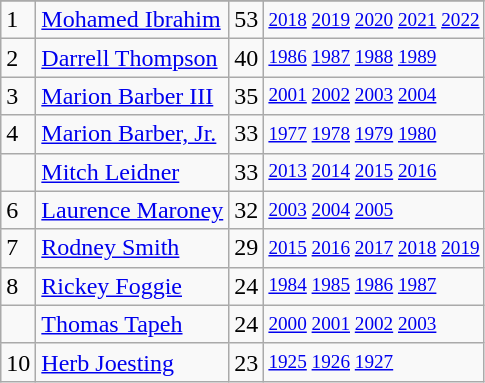<table class="wikitable">
<tr>
</tr>
<tr>
<td>1</td>
<td><a href='#'>Mohamed Ibrahim</a></td>
<td>53</td>
<td style="font-size:80%;"><a href='#'>2018</a> <a href='#'>2019</a> <a href='#'>2020</a>  <a href='#'>2021</a> <a href='#'>2022</a></td>
</tr>
<tr>
<td>2</td>
<td><a href='#'>Darrell Thompson</a></td>
<td>40</td>
<td style="font-size:80%;"><a href='#'>1986</a> <a href='#'>1987</a> <a href='#'>1988</a> <a href='#'>1989</a></td>
</tr>
<tr>
<td>3</td>
<td><a href='#'>Marion Barber III</a></td>
<td>35</td>
<td style="font-size:80%;"><a href='#'>2001</a> <a href='#'>2002</a> <a href='#'>2003</a> <a href='#'>2004</a></td>
</tr>
<tr>
<td>4</td>
<td><a href='#'>Marion Barber, Jr.</a></td>
<td>33</td>
<td style="font-size:80%;"><a href='#'>1977</a> <a href='#'>1978</a> <a href='#'>1979</a> <a href='#'>1980</a></td>
</tr>
<tr>
<td></td>
<td><a href='#'>Mitch Leidner</a></td>
<td>33</td>
<td style="font-size:80%;"><a href='#'>2013</a> <a href='#'>2014</a> <a href='#'>2015</a> <a href='#'>2016</a></td>
</tr>
<tr>
<td>6</td>
<td><a href='#'>Laurence Maroney</a></td>
<td>32</td>
<td style="font-size:80%;"><a href='#'>2003</a> <a href='#'>2004</a> <a href='#'>2005</a></td>
</tr>
<tr>
<td>7</td>
<td><a href='#'>Rodney Smith</a></td>
<td>29</td>
<td style="font-size:80%;"><a href='#'>2015</a> <a href='#'>2016</a> <a href='#'>2017</a> <a href='#'>2018</a> <a href='#'>2019</a></td>
</tr>
<tr>
<td>8</td>
<td><a href='#'>Rickey Foggie</a></td>
<td>24</td>
<td style="font-size:80%;"><a href='#'>1984</a> <a href='#'>1985</a> <a href='#'>1986</a> <a href='#'>1987</a></td>
</tr>
<tr>
<td></td>
<td><a href='#'>Thomas Tapeh</a></td>
<td>24</td>
<td style="font-size:80%;"><a href='#'>2000</a> <a href='#'>2001</a> <a href='#'>2002</a> <a href='#'>2003</a></td>
</tr>
<tr>
<td>10</td>
<td><a href='#'>Herb Joesting</a></td>
<td>23</td>
<td style="font-size:80%;"><a href='#'>1925</a> <a href='#'>1926</a> <a href='#'>1927</a></td>
</tr>
</table>
